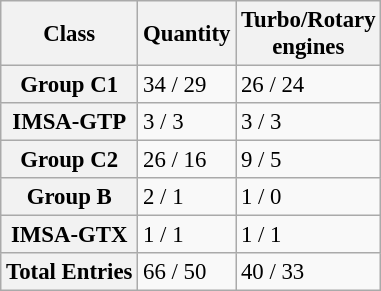<table class="wikitable" style="font-size: 95%">
<tr>
<th>Class</th>
<th>Quantity</th>
<th>Turbo/Rotary<br>engines</th>
</tr>
<tr>
<th>Group C1</th>
<td>34 / 29</td>
<td>26 / 24</td>
</tr>
<tr>
<th>IMSA-GTP</th>
<td>3 / 3</td>
<td>3 / 3</td>
</tr>
<tr>
<th>Group C2</th>
<td>26 / 16</td>
<td>9 / 5</td>
</tr>
<tr>
<th>Group B</th>
<td>2 / 1</td>
<td>1 / 0</td>
</tr>
<tr>
<th>IMSA-GTX</th>
<td>1 / 1</td>
<td>1 / 1</td>
</tr>
<tr>
<th>Total Entries</th>
<td>66 / 50</td>
<td>40 / 33</td>
</tr>
</table>
